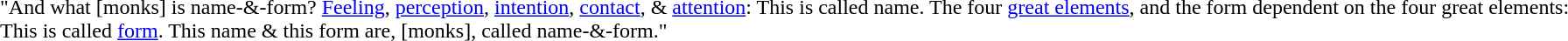<table cellpadding=10>
<tr>
<td>"And what [monks] is name-&-form? <a href='#'>Feeling</a>, <a href='#'>perception</a>, <a href='#'>intention</a>, <a href='#'>contact</a>, & <a href='#'>attention</a>: This is called name. The four <a href='#'>great elements</a>, and the form dependent on the four great elements: This is called <a href='#'>form</a>. This name & this form are, [monks], called name-&-form."</td>
<td><br><em></em></td>
</tr>
</table>
